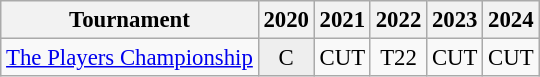<table class="wikitable" style="font-size:95%;text-align:center;">
<tr>
<th>Tournament</th>
<th>2020</th>
<th>2021</th>
<th>2022</th>
<th>2023</th>
<th>2024</th>
</tr>
<tr>
<td align=left><a href='#'>The Players Championship</a></td>
<td style="background:#eeeeee;">C</td>
<td>CUT</td>
<td>T22</td>
<td>CUT</td>
<td>CUT</td>
</tr>
</table>
